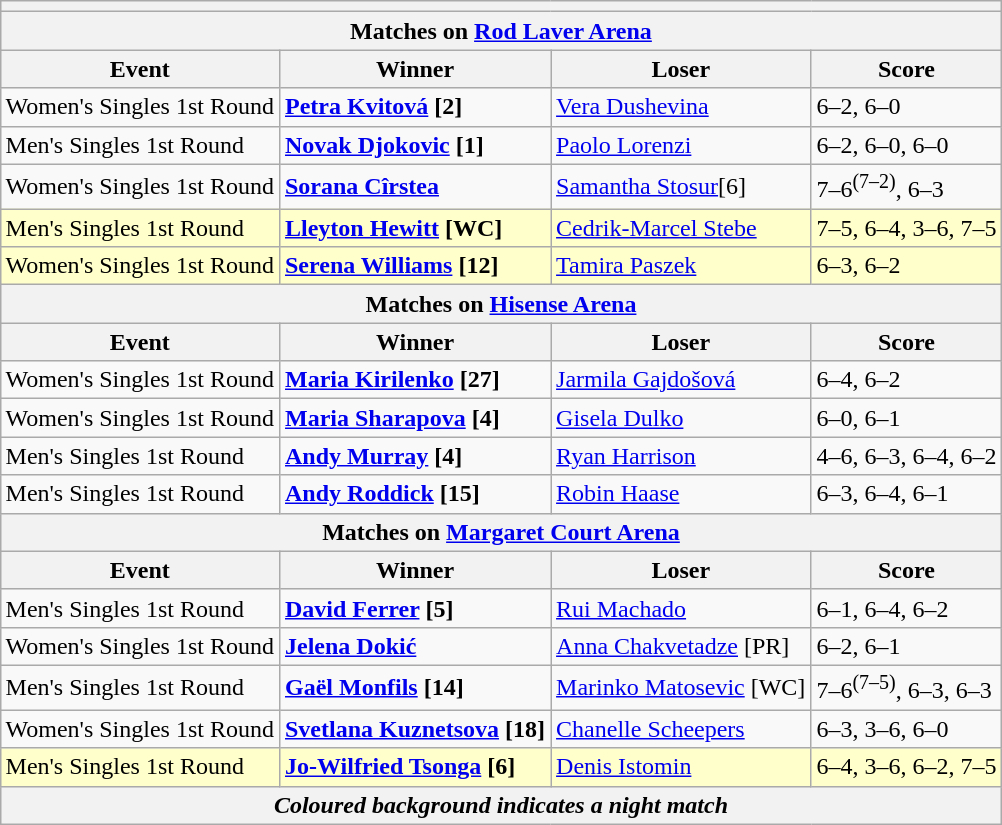<table class="wikitable collapsible uncollapsed" style="margin:1em auto;">
<tr>
<th colspan=4></th>
</tr>
<tr>
<th colspan=4><strong>Matches on <a href='#'>Rod Laver Arena</a></strong></th>
</tr>
<tr>
<th>Event</th>
<th>Winner</th>
<th>Loser</th>
<th>Score</th>
</tr>
<tr>
<td>Women's Singles 1st Round</td>
<td><strong> <a href='#'>Petra Kvitová</a> [2]</strong></td>
<td> <a href='#'>Vera Dushevina</a></td>
<td>6–2, 6–0</td>
</tr>
<tr>
<td>Men's Singles 1st Round</td>
<td><strong> <a href='#'>Novak Djokovic</a> [1]</strong></td>
<td> <a href='#'>Paolo Lorenzi</a></td>
<td>6–2, 6–0, 6–0</td>
</tr>
<tr>
<td>Women's Singles 1st Round</td>
<td><strong> <a href='#'>Sorana Cîrstea</a></strong></td>
<td> <a href='#'>Samantha Stosur</a>[6]</td>
<td>7–6<sup>(7–2)</sup>, 6–3</td>
</tr>
<tr style="background:#ffc;">
<td>Men's Singles 1st Round</td>
<td><strong> <a href='#'>Lleyton Hewitt</a> [WC]</strong></td>
<td> <a href='#'>Cedrik-Marcel Stebe</a></td>
<td>7–5, 6–4, 3–6, 7–5</td>
</tr>
<tr style="background:#ffc;">
<td>Women's Singles 1st Round</td>
<td><strong> <a href='#'>Serena Williams</a> [12]</strong></td>
<td> <a href='#'>Tamira Paszek</a></td>
<td>6–3, 6–2</td>
</tr>
<tr>
<th colspan=4><strong>Matches on <a href='#'>Hisense Arena</a></strong></th>
</tr>
<tr>
<th>Event</th>
<th>Winner</th>
<th>Loser</th>
<th>Score</th>
</tr>
<tr>
<td>Women's Singles 1st Round</td>
<td><strong> <a href='#'>Maria Kirilenko</a> [27]</strong></td>
<td> <a href='#'>Jarmila Gajdošová</a></td>
<td>6–4, 6–2</td>
</tr>
<tr>
<td>Women's Singles 1st Round</td>
<td><strong> <a href='#'>Maria Sharapova</a> [4]</strong></td>
<td> <a href='#'>Gisela Dulko</a></td>
<td>6–0, 6–1</td>
</tr>
<tr>
<td>Men's Singles 1st Round</td>
<td><strong> <a href='#'>Andy Murray</a> [4]</strong></td>
<td> <a href='#'>Ryan Harrison</a></td>
<td>4–6, 6–3, 6–4, 6–2</td>
</tr>
<tr>
<td>Men's Singles 1st Round</td>
<td><strong> <a href='#'>Andy Roddick</a> [15]</strong></td>
<td> <a href='#'>Robin Haase</a></td>
<td>6–3, 6–4, 6–1</td>
</tr>
<tr>
<th colspan=4><strong>Matches on <a href='#'>Margaret Court Arena</a></strong></th>
</tr>
<tr>
<th>Event</th>
<th>Winner</th>
<th>Loser</th>
<th>Score</th>
</tr>
<tr>
<td>Men's Singles 1st Round</td>
<td><strong> <a href='#'>David Ferrer</a> [5]</strong></td>
<td> <a href='#'>Rui Machado</a></td>
<td>6–1, 6–4, 6–2</td>
</tr>
<tr>
<td>Women's Singles 1st Round</td>
<td><strong> <a href='#'>Jelena Dokić</a></strong></td>
<td> <a href='#'>Anna Chakvetadze</a> [PR]</td>
<td>6–2, 6–1</td>
</tr>
<tr>
<td>Men's Singles 1st Round</td>
<td><strong> <a href='#'>Gaël Monfils</a> [14]</strong></td>
<td> <a href='#'>Marinko Matosevic</a> [WC]</td>
<td>7–6<sup>(7–5)</sup>, 6–3, 6–3</td>
</tr>
<tr>
<td>Women's Singles 1st Round</td>
<td><strong> <a href='#'>Svetlana Kuznetsova</a> [18]</strong></td>
<td> <a href='#'>Chanelle Scheepers</a></td>
<td>6–3, 3–6, 6–0</td>
</tr>
<tr style="background:#ffc;">
<td>Men's Singles 1st Round</td>
<td><strong> <a href='#'>Jo-Wilfried Tsonga</a> [6]</strong></td>
<td> <a href='#'>Denis Istomin</a></td>
<td>6–4, 3–6, 6–2, 7–5</td>
</tr>
<tr>
<th colspan=4><em>Coloured background indicates a night match</em></th>
</tr>
</table>
